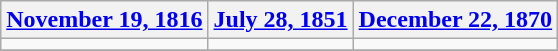<table class="wikitable">
<tr>
<th align="center"><a href='#'>November 19, 1816</a></th>
<th align="center"><a href='#'>July 28, 1851</a></th>
<th align="center"><a href='#'>December 22, 1870</a></th>
</tr>
<tr>
<td></td>
<td></td>
<td></td>
</tr>
<tr>
</tr>
</table>
